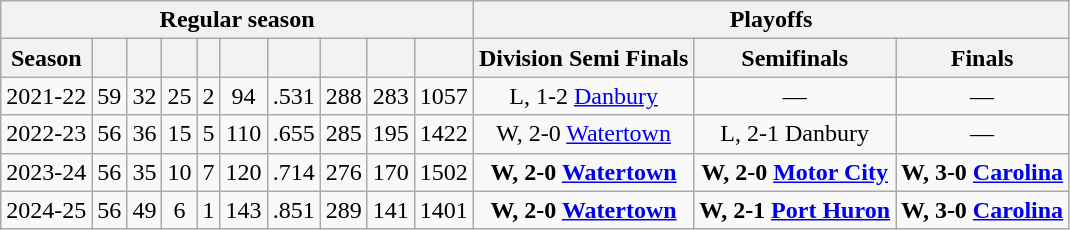<table class="wikitable" style="text-align:center">
<tr>
<th colspan="10">Regular season</th>
<th colspan="3">Playoffs</th>
</tr>
<tr>
<th>Season</th>
<th></th>
<th></th>
<th></th>
<th></th>
<th></th>
<th></th>
<th></th>
<th></th>
<th></th>
<th>Division Semi Finals</th>
<th>Semifinals</th>
<th>Finals</th>
</tr>
<tr>
<td>2021-22</td>
<td>59</td>
<td>32</td>
<td>25</td>
<td>2</td>
<td>94</td>
<td>.531</td>
<td>288</td>
<td>283</td>
<td>1057</td>
<td>L, 1-2 <a href='#'>Danbury</a></td>
<td>—</td>
<td>—</td>
</tr>
<tr>
<td>2022-23</td>
<td>56</td>
<td>36</td>
<td>15</td>
<td>5</td>
<td>110</td>
<td>.655</td>
<td>285</td>
<td>195</td>
<td>1422</td>
<td>W, 2-0 <a href='#'>Watertown</a></td>
<td>L, 2-1 Danbury</td>
<td>—</td>
</tr>
<tr>
<td>2023-24</td>
<td>56</td>
<td>35</td>
<td>10</td>
<td>7</td>
<td>120</td>
<td>.714</td>
<td>276</td>
<td>170</td>
<td>1502</td>
<td><strong>W, 2-0 <a href='#'>Watertown</a></strong></td>
<td><strong>W, 2-0 <a href='#'>Motor City</a></strong></td>
<td><strong>W, 3-0 <a href='#'>Carolina</a></strong></td>
</tr>
<tr>
<td>2024-25</td>
<td>56</td>
<td>49</td>
<td>6</td>
<td>1</td>
<td>143</td>
<td>.851</td>
<td>289</td>
<td>141</td>
<td>1401</td>
<td><strong>W, 2-0 <a href='#'>Watertown</a></strong></td>
<td><strong>W, 2-1 <a href='#'>Port Huron</a></strong></td>
<td><strong>W, 3-0 <a href='#'>Carolina</a></strong></td>
</tr>
</table>
